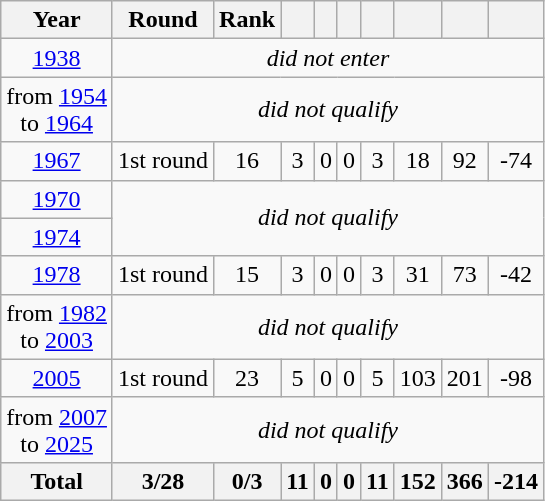<table class="wikitable" style="text-align: center;">
<tr>
<th>Year</th>
<th>Round</th>
<th>Rank</th>
<th></th>
<th></th>
<th></th>
<th></th>
<th></th>
<th></th>
<th></th>
</tr>
<tr>
<td> <a href='#'>1938</a></td>
<td colspan="9"><em>did not enter</em></td>
</tr>
<tr>
<td>from <a href='#'>1954</a><br>to <a href='#'>1964</a></td>
<td colspan="9"><em>did not qualify</em></td>
</tr>
<tr>
<td> <a href='#'>1967</a></td>
<td>1st round</td>
<td>16</td>
<td>3</td>
<td>0</td>
<td>0</td>
<td>3</td>
<td>18</td>
<td>92</td>
<td>-74</td>
</tr>
<tr>
<td> <a href='#'>1970</a></td>
<td rowspan="2"colspan="9"><em>did not qualify</em></td>
</tr>
<tr>
<td> <a href='#'>1974</a></td>
</tr>
<tr>
<td> <a href='#'>1978</a></td>
<td>1st round</td>
<td>15</td>
<td>3</td>
<td>0</td>
<td>0</td>
<td>3</td>
<td>31</td>
<td>73</td>
<td>-42</td>
</tr>
<tr>
<td>from <a href='#'>1982</a><br>to <a href='#'>2003</a></td>
<td colspan="9"><em>did not qualify</em></td>
</tr>
<tr>
<td> <a href='#'>2005</a></td>
<td>1st round</td>
<td>23</td>
<td>5</td>
<td>0</td>
<td>0</td>
<td>5</td>
<td>103</td>
<td>201</td>
<td>-98</td>
</tr>
<tr>
<td>from <a href='#'>2007</a><br>to <a href='#'>2025</a></td>
<td colspan="9"><em>did not qualify</em></td>
</tr>
<tr>
<th>Total</th>
<th>3/28</th>
<th>0/3</th>
<th>11</th>
<th>0</th>
<th>0</th>
<th>11</th>
<th>152</th>
<th>366</th>
<th>-214</th>
</tr>
</table>
